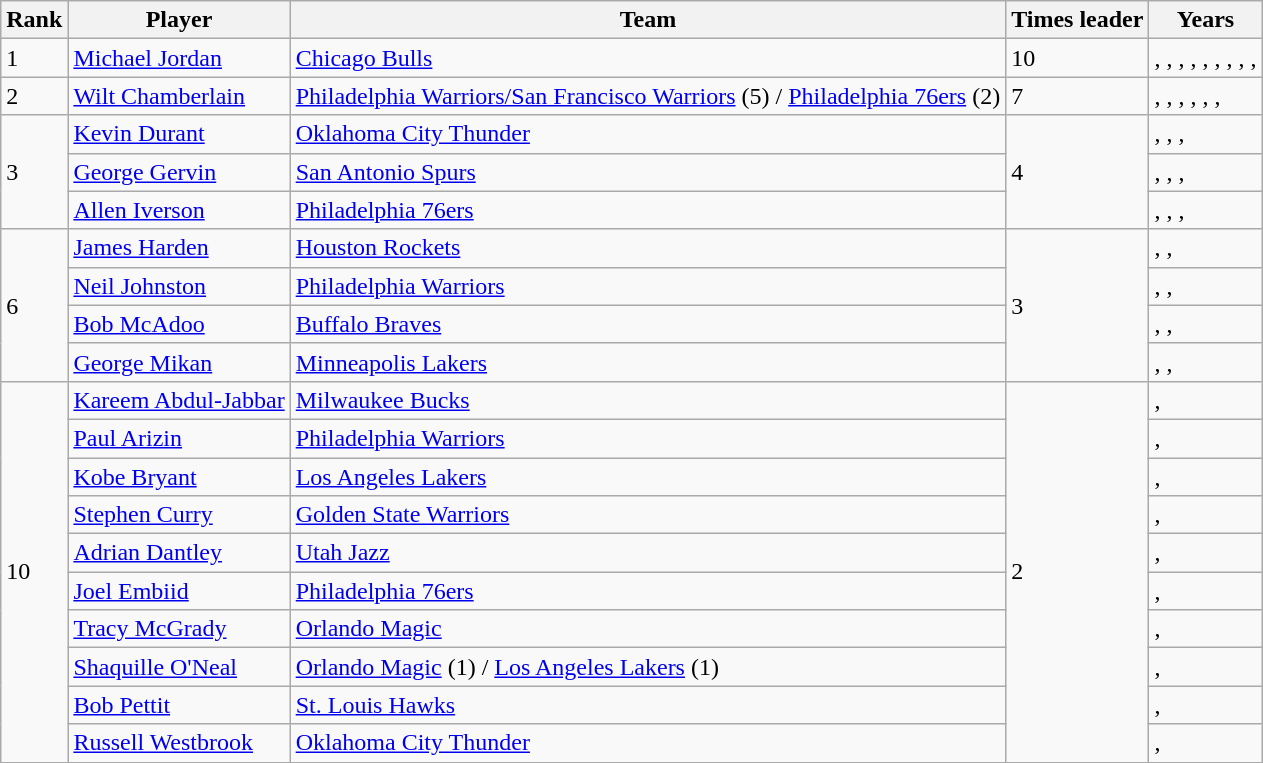<table class="wikitable">
<tr>
<th>Rank</th>
<th>Player</th>
<th>Team</th>
<th>Times leader</th>
<th>Years</th>
</tr>
<tr>
<td>1</td>
<td><a href='#'>Michael Jordan</a></td>
<td><a href='#'>Chicago Bulls</a></td>
<td>10</td>
<td>, , , , , , , , , </td>
</tr>
<tr>
<td>2</td>
<td><a href='#'>Wilt Chamberlain</a></td>
<td><a href='#'>Philadelphia Warriors/San Francisco Warriors</a> (5) / <a href='#'>Philadelphia 76ers</a> (2)</td>
<td>7</td>
<td>, , , , , , </td>
</tr>
<tr>
<td rowspan="3">3</td>
<td><a href='#'>Kevin Durant</a></td>
<td><a href='#'>Oklahoma City Thunder</a></td>
<td rowspan="3">4</td>
<td>, , , </td>
</tr>
<tr>
<td><a href='#'>George Gervin</a></td>
<td><a href='#'>San Antonio Spurs</a></td>
<td>, , , </td>
</tr>
<tr>
<td><a href='#'>Allen Iverson</a></td>
<td><a href='#'>Philadelphia 76ers</a></td>
<td>, , , </td>
</tr>
<tr>
<td rowspan="4">6</td>
<td><a href='#'>James Harden</a></td>
<td><a href='#'>Houston Rockets</a></td>
<td rowspan="4">3</td>
<td>, , </td>
</tr>
<tr>
<td><a href='#'>Neil Johnston</a></td>
<td><a href='#'>Philadelphia Warriors</a></td>
<td>, , </td>
</tr>
<tr>
<td><a href='#'>Bob McAdoo</a></td>
<td><a href='#'>Buffalo Braves</a></td>
<td>, , </td>
</tr>
<tr>
<td><a href='#'>George Mikan</a></td>
<td><a href='#'>Minneapolis Lakers</a></td>
<td>, , </td>
</tr>
<tr>
<td rowspan="10">10</td>
<td><a href='#'>Kareem Abdul-Jabbar</a></td>
<td><a href='#'>Milwaukee Bucks</a></td>
<td rowspan="10">2</td>
<td>, </td>
</tr>
<tr>
<td><a href='#'>Paul Arizin</a></td>
<td><a href='#'>Philadelphia Warriors</a></td>
<td>, </td>
</tr>
<tr>
<td><a href='#'>Kobe Bryant</a></td>
<td><a href='#'>Los Angeles Lakers</a></td>
<td>, </td>
</tr>
<tr>
<td><a href='#'>Stephen Curry</a></td>
<td><a href='#'>Golden State Warriors</a></td>
<td>, </td>
</tr>
<tr>
<td><a href='#'>Adrian Dantley</a></td>
<td><a href='#'>Utah Jazz</a></td>
<td>, </td>
</tr>
<tr>
<td><a href='#'>Joel Embiid</a></td>
<td><a href='#'>Philadelphia 76ers</a></td>
<td>, </td>
</tr>
<tr>
<td><a href='#'>Tracy McGrady</a></td>
<td><a href='#'>Orlando Magic</a></td>
<td>, </td>
</tr>
<tr>
<td><a href='#'>Shaquille O'Neal</a></td>
<td><a href='#'>Orlando Magic</a> (1) / <a href='#'>Los Angeles Lakers</a> (1)</td>
<td>, </td>
</tr>
<tr>
<td><a href='#'>Bob Pettit</a></td>
<td><a href='#'>St. Louis Hawks</a></td>
<td>, </td>
</tr>
<tr>
<td><a href='#'>Russell Westbrook</a></td>
<td><a href='#'>Oklahoma City Thunder</a></td>
<td>, </td>
</tr>
<tr>
</tr>
</table>
